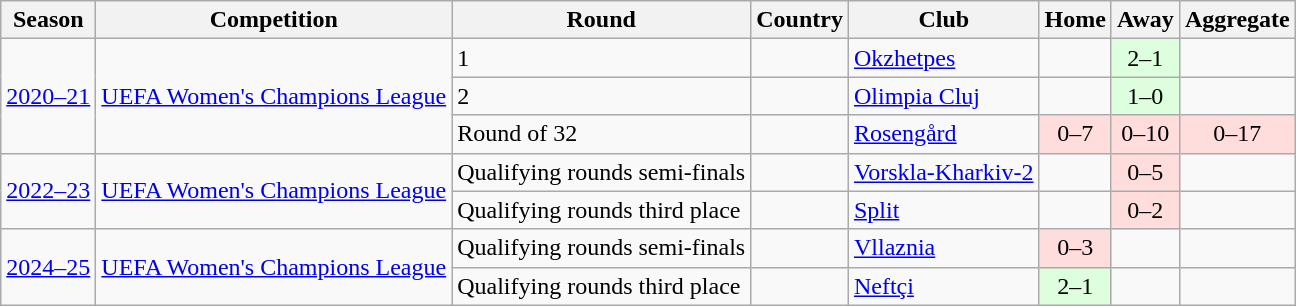<table class="wikitable">
<tr>
<th>Season</th>
<th>Competition</th>
<th>Round</th>
<th>Country</th>
<th>Club</th>
<th>Home</th>
<th>Away</th>
<th>Aggregate</th>
</tr>
<tr>
<td rowspan="3"><a href='#'>2020–21</a></td>
<td rowspan="3"><a href='#'>UEFA Women's Champions League</a></td>
<td>1</td>
<td></td>
<td><a href='#'>Okzhetpes</a></td>
<td></td>
<td bgcolor="#ddffdd" align=center>2–1 </td>
<td></td>
</tr>
<tr>
<td>2</td>
<td></td>
<td><a href='#'>Olimpia Cluj</a></td>
<td></td>
<td bgcolor="#ddffdd" align=center>1–0</td>
<td></td>
</tr>
<tr>
<td>Round of 32</td>
<td></td>
<td><a href='#'>Rosengård</a></td>
<td bgcolor="#ffdddd" align=center>0–7</td>
<td bgcolor="#ffdddd" align=center>0–10</td>
<td bgcolor="#ffdddd" align=center>0–17</td>
</tr>
<tr>
<td rowspan="2"><a href='#'>2022–23</a></td>
<td rowspan="2"><a href='#'>UEFA Women's Champions League</a></td>
<td>Qualifying rounds semi-finals</td>
<td></td>
<td><a href='#'>Vorskla-Kharkiv-2</a></td>
<td></td>
<td bgcolor="#ffdddd" align=center>0–5</td>
<td></td>
</tr>
<tr>
<td>Qualifying rounds third place</td>
<td></td>
<td><a href='#'>Split</a></td>
<td></td>
<td bgcolor="#ffdddd" align=center>0–2</td>
<td></td>
</tr>
<tr>
<td rowspan="2"><a href='#'>2024–25</a></td>
<td rowspan="2"><a href='#'>UEFA Women's Champions League</a></td>
<td>Qualifying rounds semi-finals</td>
<td></td>
<td><a href='#'>Vllaznia</a></td>
<td bgcolor="#ffdddd" align=center>0–3</td>
<td></td>
<td></td>
</tr>
<tr>
<td>Qualifying rounds third place</td>
<td></td>
<td><a href='#'>Neftçi</a></td>
<td bgcolor="#ddffdd" align=center>2–1</td>
<td></td>
<td></td>
</tr>
</table>
